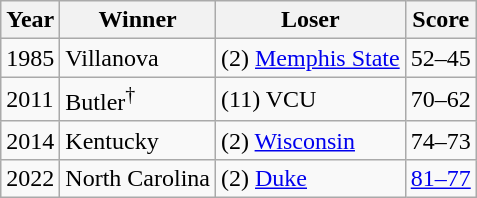<table class="wikitable">
<tr>
<th>Year</th>
<th>Winner</th>
<th>Loser</th>
<th>Score</th>
</tr>
<tr>
<td>1985</td>
<td>Villanova</td>
<td>(2) <a href='#'>Memphis State</a></td>
<td>52–45</td>
</tr>
<tr>
<td>2011</td>
<td>Butler<sup>†</sup></td>
<td>(11) VCU</td>
<td>70–62</td>
</tr>
<tr>
<td>2014</td>
<td>Kentucky</td>
<td>(2) <a href='#'>Wisconsin</a></td>
<td>74–73</td>
</tr>
<tr>
<td>2022</td>
<td>North Carolina</td>
<td>(2) <a href='#'>Duke</a></td>
<td><a href='#'>81–77</a></td>
</tr>
</table>
